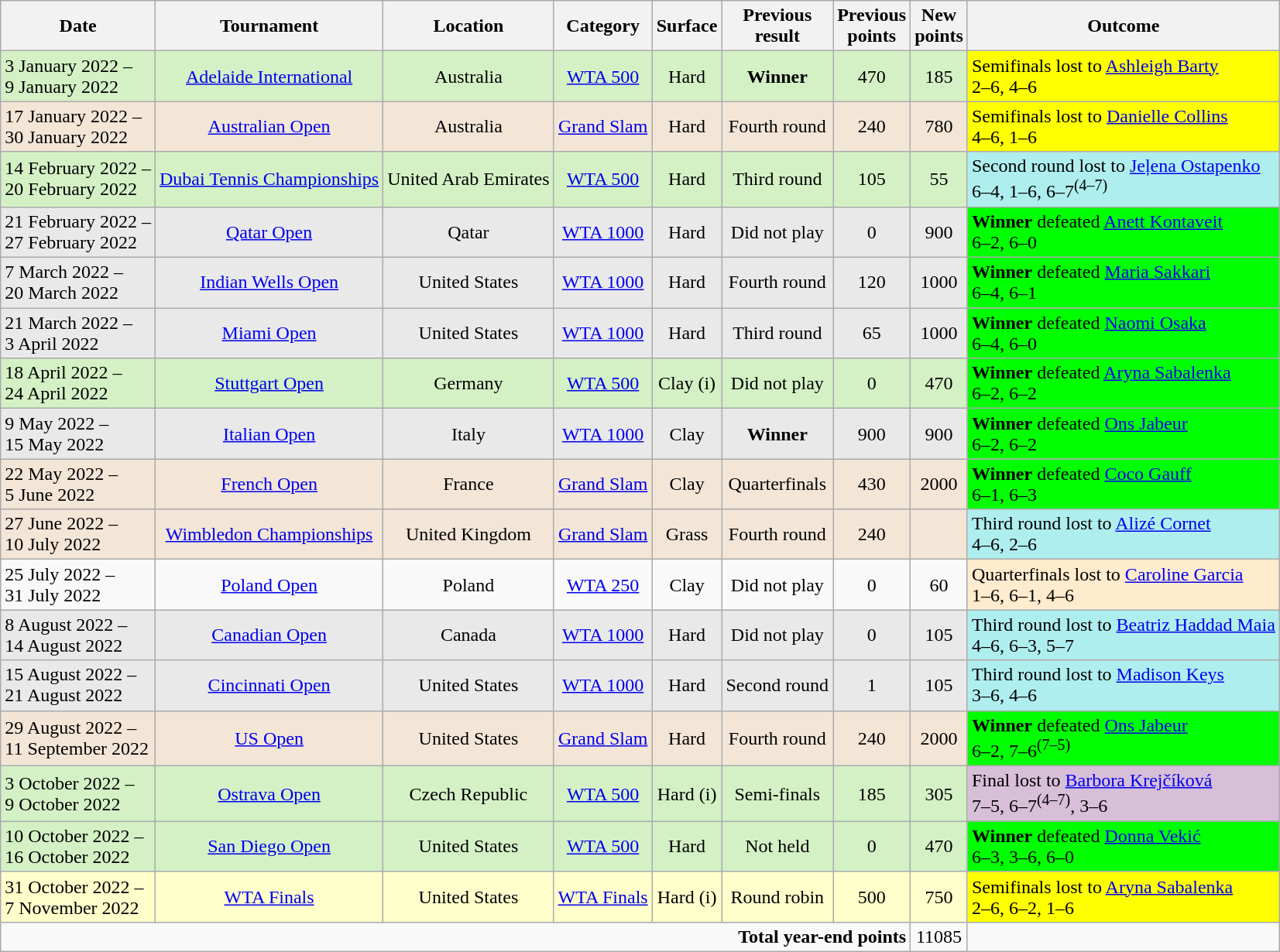<table class="wikitable">
<tr>
<th>Date</th>
<th>Tournament</th>
<th>Location</th>
<th>Category</th>
<th>Surface</th>
<th>Previous<br>result</th>
<th>Previous<br>points</th>
<th>New<br>points</th>
<th>Outcome</th>
</tr>
<tr style="background:#d4f1c5">
<td>3 January 2022 –<br>9 January 2022</td>
<td style="text-align:center"><a href='#'>Adelaide International</a></td>
<td style="text-align:center">Australia</td>
<td style="text-align:center"><a href='#'>WTA 500</a></td>
<td style="text-align:center">Hard</td>
<td style="text-align:center"><strong>Winner</strong></td>
<td style="text-align:center">470</td>
<td style="text-align:center">185</td>
<td style="background:yellow">Semifinals lost to  <a href='#'>Ashleigh Barty</a><br>2–6, 4–6</td>
</tr>
<tr style="background:#f3e6d7">
<td>17 January 2022 –<br>30 January 2022</td>
<td style="text-align:center"><a href='#'>Australian Open</a></td>
<td style="text-align:center">Australia</td>
<td style="text-align:center"><a href='#'>Grand Slam</a></td>
<td style="text-align:center">Hard</td>
<td style="text-align:center">Fourth round</td>
<td style="text-align:center">240</td>
<td style="text-align:center">780</td>
<td style="background:yellow">Semifinals lost to  <a href='#'>Danielle Collins</a><br>4–6, 1–6</td>
</tr>
<tr style="background:#d4f1c5">
<td>14 February 2022 –<br>20 February 2022</td>
<td style="text-align:center"><a href='#'>Dubai Tennis Championships</a></td>
<td style="text-align:center">United Arab Emirates</td>
<td style="text-align:center"><a href='#'>WTA 500</a></td>
<td style="text-align:center">Hard</td>
<td style="text-align:center">Third round</td>
<td style="text-align:center">105</td>
<td style="text-align:center">55</td>
<td style="background:#afeeee">Second round lost to  <a href='#'>Jeļena Ostapenko</a><br>6–4, 1–6, 6–7<sup>(4–7)</sup></td>
</tr>
<tr style="background:#e9e9e9">
<td>21 February 2022 –<br>27 February 2022</td>
<td style="text-align:center"><a href='#'>Qatar Open</a></td>
<td style="text-align:center">Qatar</td>
<td style="text-align:center"><a href='#'>WTA 1000</a></td>
<td style="text-align:center">Hard</td>
<td style="text-align:center">Did not play</td>
<td style="text-align:center">0</td>
<td style="text-align:center">900</td>
<td style="background:lime"><strong>Winner</strong> defeated  <a href='#'>Anett Kontaveit</a><br>6–2, 6–0</td>
</tr>
<tr style="background:#e9e9e9">
<td>7 March 2022 –<br>20 March 2022</td>
<td style="text-align:center"><a href='#'>Indian Wells Open</a></td>
<td style="text-align:center">United States</td>
<td style="text-align:center"><a href='#'>WTA 1000</a></td>
<td style="text-align:center">Hard</td>
<td style="text-align:center">Fourth round</td>
<td style="text-align:center">120</td>
<td style="text-align:center">1000</td>
<td style="background:lime"><strong>Winner</strong> defeated  <a href='#'>Maria Sakkari</a><br>6–4, 6–1</td>
</tr>
<tr style="background:#e9e9e9">
<td>21 March 2022 –<br>3 April 2022</td>
<td style="text-align:center"><a href='#'>Miami Open</a></td>
<td style="text-align:center">United States</td>
<td style="text-align:center"><a href='#'>WTA 1000</a></td>
<td style="text-align:center">Hard</td>
<td style="text-align:center">Third round</td>
<td style="text-align:center">65</td>
<td style="text-align:center">1000</td>
<td style="background:lime"><strong>Winner</strong> defeated  <a href='#'>Naomi Osaka</a><br>6–4, 6–0</td>
</tr>
<tr style="background:#d4f1c5">
<td>18 April 2022 –<br>24 April 2022</td>
<td style="text-align:center"><a href='#'>Stuttgart Open</a></td>
<td style="text-align:center">Germany</td>
<td style="text-align:center"><a href='#'>WTA 500</a></td>
<td style="text-align:center">Clay (i)</td>
<td style="text-align:center">Did not play</td>
<td style="text-align:center">0</td>
<td style="text-align:center">470</td>
<td style="background:lime"><strong>Winner</strong> defeated  <a href='#'>Aryna Sabalenka</a><br>6–2, 6–2</td>
</tr>
<tr style="background:#e9e9e9">
<td>9 May 2022 –<br>15 May 2022</td>
<td style="text-align:center"><a href='#'>Italian Open</a></td>
<td style="text-align:center">Italy</td>
<td style="text-align:center"><a href='#'>WTA 1000</a></td>
<td style="text-align:center">Clay</td>
<td style="text-align:center"><strong>Winner</strong></td>
<td style="text-align:center">900</td>
<td style="text-align:center">900</td>
<td style="background:lime"><strong>Winner</strong> defeated  <a href='#'>Ons Jabeur</a><br>6–2, 6–2</td>
</tr>
<tr style="background:#f3e6d7">
<td>22 May 2022 –<br>5 June 2022</td>
<td style="text-align:center"><a href='#'>French Open</a></td>
<td style="text-align:center">France</td>
<td style="text-align:center"><a href='#'>Grand Slam</a></td>
<td style="text-align:center">Clay</td>
<td style="text-align:center">Quarterfinals</td>
<td style="text-align:center">430</td>
<td style="text-align:center">2000</td>
<td style="background:lime"><strong>Winner</strong> defeated  <a href='#'>Coco Gauff</a><br>6–1, 6–3</td>
</tr>
<tr style="background:#f3e6d7">
<td>27 June 2022 –<br>10 July 2022</td>
<td style="text-align:center"><a href='#'>Wimbledon Championships</a></td>
<td style="text-align:center">United Kingdom</td>
<td style="text-align:center"><a href='#'>Grand Slam</a></td>
<td style="text-align:center">Grass</td>
<td style="text-align:center">Fourth round</td>
<td style="text-align:center">240</td>
<td></td>
<td style="background:#afeeee">Third round lost to  <a href='#'>Alizé Cornet</a><br>4–6, 2–6</td>
</tr>
<tr>
<td>25 July 2022 –<br>31 July 2022</td>
<td style="text-align:center"><a href='#'>Poland Open</a></td>
<td style="text-align:center">Poland</td>
<td style="text-align:center"><a href='#'>WTA 250</a></td>
<td style="text-align:center">Clay</td>
<td style="text-align:center">Did not play</td>
<td style="text-align:center">0</td>
<td style="text-align:center">60</td>
<td style="background:#ffebcd">Quarterfinals lost to  <a href='#'>Caroline Garcia</a><br>1–6, 6–1, 4–6</td>
</tr>
<tr style="background:#e9e9e9">
<td>8 August 2022 –<br>14 August 2022</td>
<td style="text-align:center"><a href='#'>Canadian Open</a></td>
<td style="text-align:center">Canada</td>
<td style="text-align:center"><a href='#'>WTA 1000</a></td>
<td style="text-align:center">Hard</td>
<td style="text-align:center">Did not play</td>
<td style="text-align:center">0</td>
<td style="text-align:center">105</td>
<td style="background:#afeeee">Third round lost to  <a href='#'>Beatriz Haddad Maia</a><br>4–6, 6–3, 5–7</td>
</tr>
<tr style="background:#e9e9e9">
<td>15 August 2022 –<br>21 August 2022</td>
<td style="text-align:center"><a href='#'>Cincinnati Open</a></td>
<td style="text-align:center">United States</td>
<td style="text-align:center"><a href='#'>WTA 1000</a></td>
<td style="text-align:center">Hard</td>
<td style="text-align:center">Second round</td>
<td style="text-align:center">1</td>
<td style="text-align:center">105</td>
<td style="background:#afeeee">Third round lost to  <a href='#'>Madison Keys</a><br>3–6, 4–6</td>
</tr>
<tr style="background:#f3e6d7">
<td>29 August 2022 –<br>11 September 2022</td>
<td style="text-align:center"><a href='#'>US Open</a></td>
<td style="text-align:center">United States</td>
<td style="text-align:center"><a href='#'>Grand Slam</a></td>
<td style="text-align:center">Hard</td>
<td style="text-align:center">Fourth round</td>
<td style="text-align:center">240</td>
<td style="text-align:center">2000</td>
<td style="background:lime"><strong>Winner</strong> defeated  <a href='#'>Ons Jabeur</a><br>6–2, 7–6<sup>(7–5)</sup></td>
</tr>
<tr style="background:#d4f1c5">
<td>3 October 2022 –<br>9 October 2022</td>
<td style="text-align:center"><a href='#'>Ostrava Open</a></td>
<td style="text-align:center">Czech Republic</td>
<td style="text-align:center"><a href='#'>WTA 500</a></td>
<td style="text-align:center">Hard (i)</td>
<td style="text-align:center">Semi-finals</td>
<td style="text-align:center">185</td>
<td style="text-align:center">305</td>
<td style="background:thistle">Final lost to  <a href='#'>Barbora Krejčíková</a><br>7–5, 6–7<sup>(4–7)</sup>, 3–6</td>
</tr>
<tr style="background:#d4f1c5">
<td>10 October 2022 –<br>16 October 2022</td>
<td style="text-align:center"><a href='#'>San Diego Open</a></td>
<td style="text-align:center">United States</td>
<td style="text-align:center"><a href='#'>WTA 500</a></td>
<td style="text-align:center">Hard</td>
<td style="text-align:center">Not held</td>
<td style="text-align:center">0</td>
<td style="text-align:center">470</td>
<td style="background:lime"><strong>Winner</strong> defeated  <a href='#'>Donna Vekić</a><br>6–3, 3–6, 6–0</td>
</tr>
<tr style="background:#ffffcc">
<td>31 October 2022 –<br>7 November 2022</td>
<td style="text-align:center"><a href='#'>WTA Finals</a></td>
<td style="text-align:center">United States</td>
<td style="text-align:center"><a href='#'>WTA Finals</a></td>
<td style="text-align:center">Hard (i)</td>
<td style="text-align:center">Round robin</td>
<td style="text-align:center">500</td>
<td style="text-align:center">750</td>
<td style="background:yellow">Semifinals lost to  <a href='#'>Aryna Sabalenka</a><br>2–6, 6–2, 1–6</td>
</tr>
<tr>
<td colspan="7" style="text-align:right"><strong>Total year-end points</strong></td>
<td style="text-align:center">11085</td>
<td></td>
</tr>
</table>
